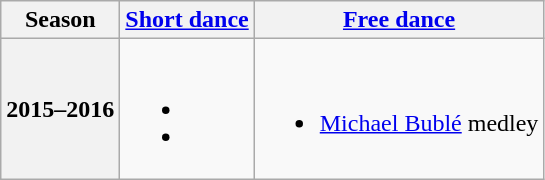<table class=wikitable style=text-align:center>
<tr>
<th>Season</th>
<th><a href='#'>Short dance</a></th>
<th><a href='#'>Free dance</a></th>
</tr>
<tr>
<th>2015–2016<br></th>
<td><br><ul><li></li><li></li></ul></td>
<td><br><ul><li><a href='#'>Michael Bublé</a> medley</li></ul></td>
</tr>
</table>
